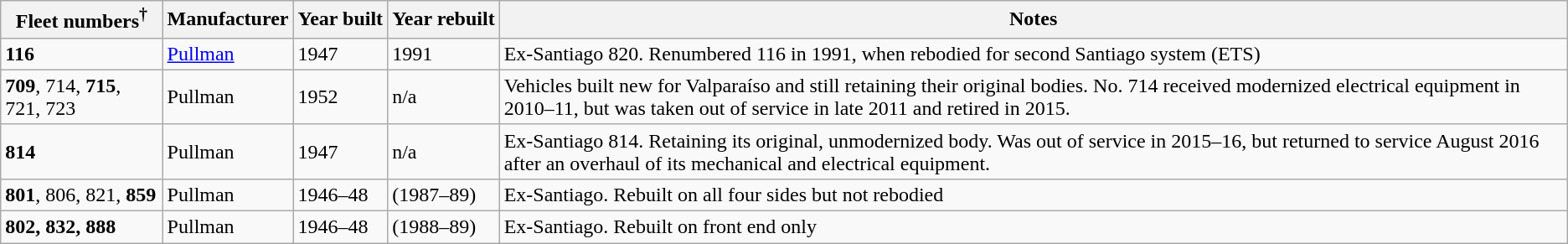<table style="text-align:left;" class="wikitable">
<tr>
<th>Fleet numbers<sup>†</sup></th>
<th>Manufacturer</th>
<th>Year built</th>
<th>Year rebuilt</th>
<th>Notes</th>
</tr>
<tr>
<td><strong>116</strong></td>
<td><a href='#'>Pullman</a></td>
<td>1947</td>
<td>1991</td>
<td>Ex-Santiago 820. Renumbered 116 in 1991, when rebodied for second Santiago system (ETS)</td>
</tr>
<tr>
<td><strong>709</strong>, 714, <strong>715</strong>, 721, 723</td>
<td>Pullman</td>
<td>1952</td>
<td>n/a</td>
<td>Vehicles built new for Valparaíso and still retaining their original bodies. No. 714 received modernized electrical equipment in 2010–11, but was taken out of service in late 2011 and retired in 2015.</td>
</tr>
<tr>
<td><strong>814</strong></td>
<td>Pullman</td>
<td>1947</td>
<td>n/a</td>
<td>Ex-Santiago 814.  Retaining its original, unmodernized body.  Was out of service in 2015–16, but returned to service August 2016 after an overhaul of its mechanical and electrical equipment.</td>
</tr>
<tr>
<td><strong>801</strong>, 806, 821, <strong>859</strong></td>
<td>Pullman</td>
<td>1946–48</td>
<td>(1987–89)</td>
<td>Ex-Santiago. Rebuilt on all four sides but not rebodied</td>
</tr>
<tr>
<td><strong>802, 832, 888</strong></td>
<td>Pullman</td>
<td>1946–48</td>
<td>(1988–89)</td>
<td>Ex-Santiago.  Rebuilt on front end only</td>
</tr>
</table>
